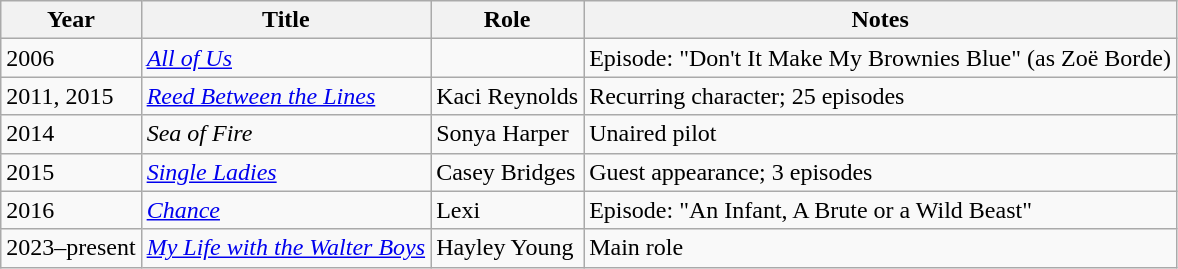<table class="wikitable sortable">
<tr>
<th>Year</th>
<th>Title</th>
<th>Role</th>
<th>Notes</th>
</tr>
<tr>
<td>2006</td>
<td><em><a href='#'>All of Us</a></em></td>
<td></td>
<td>Episode: "Don't It Make My Brownies Blue" (as Zoë Borde)</td>
</tr>
<tr>
<td>2011, 2015</td>
<td><em><a href='#'>Reed Between the Lines</a></em></td>
<td>Kaci Reynolds</td>
<td>Recurring character; 25 episodes</td>
</tr>
<tr>
<td>2014</td>
<td><em>Sea of Fire</em></td>
<td>Sonya Harper</td>
<td>Unaired pilot</td>
</tr>
<tr>
<td>2015</td>
<td><a href='#'><em>Single Ladies</em></a></td>
<td>Casey Bridges</td>
<td>Guest appearance; 3 episodes</td>
</tr>
<tr>
<td>2016</td>
<td><a href='#'><em>Chance</em></a></td>
<td>Lexi</td>
<td>Episode: "An Infant, A Brute or a Wild Beast"</td>
</tr>
<tr>
<td>2023–present</td>
<td><em><a href='#'>My Life with the Walter Boys</a></em></td>
<td>Hayley Young</td>
<td>Main role</td>
</tr>
</table>
